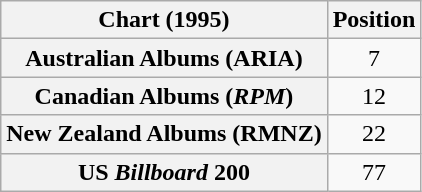<table class="wikitable plainrowheaders" style="text-align:center;">
<tr>
<th>Chart (1995)</th>
<th>Position</th>
</tr>
<tr>
<th scope="row">Australian Albums (ARIA)</th>
<td>7</td>
</tr>
<tr>
<th scope="row">Canadian Albums (<em>RPM</em>)</th>
<td>12</td>
</tr>
<tr>
<th scope="row">New Zealand Albums (RMNZ)</th>
<td>22</td>
</tr>
<tr>
<th scope="row">US <em>Billboard</em> 200</th>
<td>77</td>
</tr>
</table>
